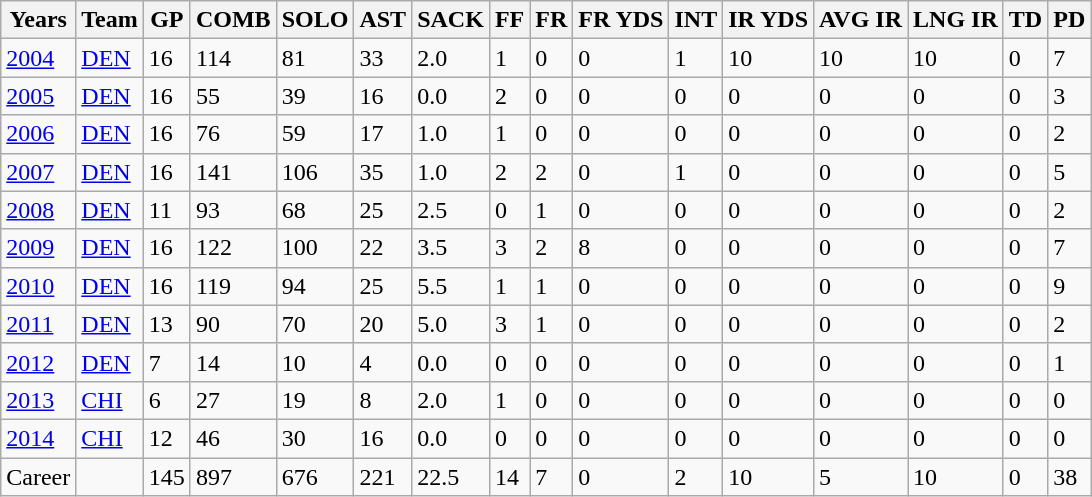<table class="wikitable">
<tr>
<th>Years</th>
<th>Team</th>
<th>GP</th>
<th>COMB</th>
<th>SOLO</th>
<th>AST</th>
<th>SACK</th>
<th>FF</th>
<th>FR</th>
<th>FR YDS</th>
<th>INT</th>
<th>IR YDS</th>
<th>AVG IR</th>
<th>LNG IR</th>
<th>TD</th>
<th>PD</th>
</tr>
<tr>
<td><a href='#'>2004</a></td>
<td><a href='#'>DEN</a></td>
<td>16</td>
<td>114</td>
<td>81</td>
<td>33</td>
<td>2.0</td>
<td>1</td>
<td>0</td>
<td>0</td>
<td>1</td>
<td>10</td>
<td>10</td>
<td>10</td>
<td>0</td>
<td>7</td>
</tr>
<tr>
<td><a href='#'>2005</a></td>
<td><a href='#'>DEN</a></td>
<td>16</td>
<td>55</td>
<td>39</td>
<td>16</td>
<td>0.0</td>
<td>2</td>
<td>0</td>
<td>0</td>
<td>0</td>
<td>0</td>
<td>0</td>
<td>0</td>
<td>0</td>
<td>3</td>
</tr>
<tr>
<td><a href='#'>2006</a></td>
<td><a href='#'>DEN</a></td>
<td>16</td>
<td>76</td>
<td>59</td>
<td>17</td>
<td>1.0</td>
<td>1</td>
<td>0</td>
<td>0</td>
<td>0</td>
<td>0</td>
<td>0</td>
<td>0</td>
<td>0</td>
<td>2</td>
</tr>
<tr>
<td><a href='#'>2007</a></td>
<td><a href='#'>DEN</a></td>
<td>16</td>
<td>141</td>
<td>106</td>
<td>35</td>
<td>1.0</td>
<td>2</td>
<td>2</td>
<td>0</td>
<td>1</td>
<td>0</td>
<td>0</td>
<td>0</td>
<td>0</td>
<td>5</td>
</tr>
<tr>
<td><a href='#'>2008</a></td>
<td><a href='#'>DEN</a></td>
<td>11</td>
<td>93</td>
<td>68</td>
<td>25</td>
<td>2.5</td>
<td>0</td>
<td>1</td>
<td>0</td>
<td>0</td>
<td>0</td>
<td>0</td>
<td>0</td>
<td>0</td>
<td>2</td>
</tr>
<tr>
<td><a href='#'>2009</a></td>
<td><a href='#'>DEN</a></td>
<td>16</td>
<td>122</td>
<td>100</td>
<td>22</td>
<td>3.5</td>
<td>3</td>
<td>2</td>
<td>8</td>
<td>0</td>
<td>0</td>
<td>0</td>
<td>0</td>
<td>0</td>
<td>7</td>
</tr>
<tr>
<td><a href='#'>2010</a></td>
<td><a href='#'>DEN</a></td>
<td>16</td>
<td>119</td>
<td>94</td>
<td>25</td>
<td>5.5</td>
<td>1</td>
<td>1</td>
<td>0</td>
<td>0</td>
<td>0</td>
<td>0</td>
<td>0</td>
<td>0</td>
<td>9</td>
</tr>
<tr>
<td><a href='#'>2011</a></td>
<td><a href='#'>DEN</a></td>
<td>13</td>
<td>90</td>
<td>70</td>
<td>20</td>
<td>5.0</td>
<td>3</td>
<td>1</td>
<td>0</td>
<td>0</td>
<td>0</td>
<td>0</td>
<td>0</td>
<td>0</td>
<td>2</td>
</tr>
<tr>
<td><a href='#'>2012</a></td>
<td><a href='#'>DEN</a></td>
<td>7</td>
<td>14</td>
<td>10</td>
<td>4</td>
<td>0.0</td>
<td>0</td>
<td>0</td>
<td>0</td>
<td>0</td>
<td>0</td>
<td>0</td>
<td>0</td>
<td>0</td>
<td>1</td>
</tr>
<tr>
<td><a href='#'>2013</a></td>
<td><a href='#'>CHI</a></td>
<td>6</td>
<td>27</td>
<td>19</td>
<td>8</td>
<td>2.0</td>
<td>1</td>
<td>0</td>
<td>0</td>
<td>0</td>
<td>0</td>
<td>0</td>
<td>0</td>
<td>0</td>
<td>0</td>
</tr>
<tr>
<td><a href='#'>2014</a></td>
<td><a href='#'>CHI</a></td>
<td>12</td>
<td>46</td>
<td>30</td>
<td>16</td>
<td>0.0</td>
<td>0</td>
<td>0</td>
<td>0</td>
<td>0</td>
<td>0</td>
<td>0</td>
<td>0</td>
<td>0</td>
<td>0</td>
</tr>
<tr>
<td>Career</td>
<td></td>
<td>145</td>
<td>897</td>
<td>676</td>
<td>221</td>
<td>22.5</td>
<td>14</td>
<td>7</td>
<td>0</td>
<td>2</td>
<td>10</td>
<td>5</td>
<td>10</td>
<td>0</td>
<td>38</td>
</tr>
</table>
